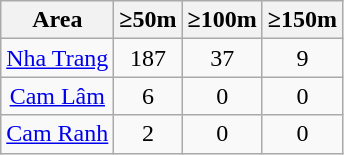<table class="wikitable sortable">
<tr>
<th>Area</th>
<th>≥50m</th>
<th>≥100m</th>
<th>≥150m</th>
</tr>
<tr>
<td align="center"><a href='#'>Nha Trang</a></td>
<td align="center">187</td>
<td align="center">37</td>
<td align="center">9</td>
</tr>
<tr>
<td align="center"><a href='#'>Cam Lâm</a></td>
<td align="center">6</td>
<td align="center">0</td>
<td align="center">0</td>
</tr>
<tr>
<td align="center"><a href='#'>Cam Ranh</a></td>
<td align="center">2</td>
<td align="center">0</td>
<td align="center">0</td>
</tr>
</table>
